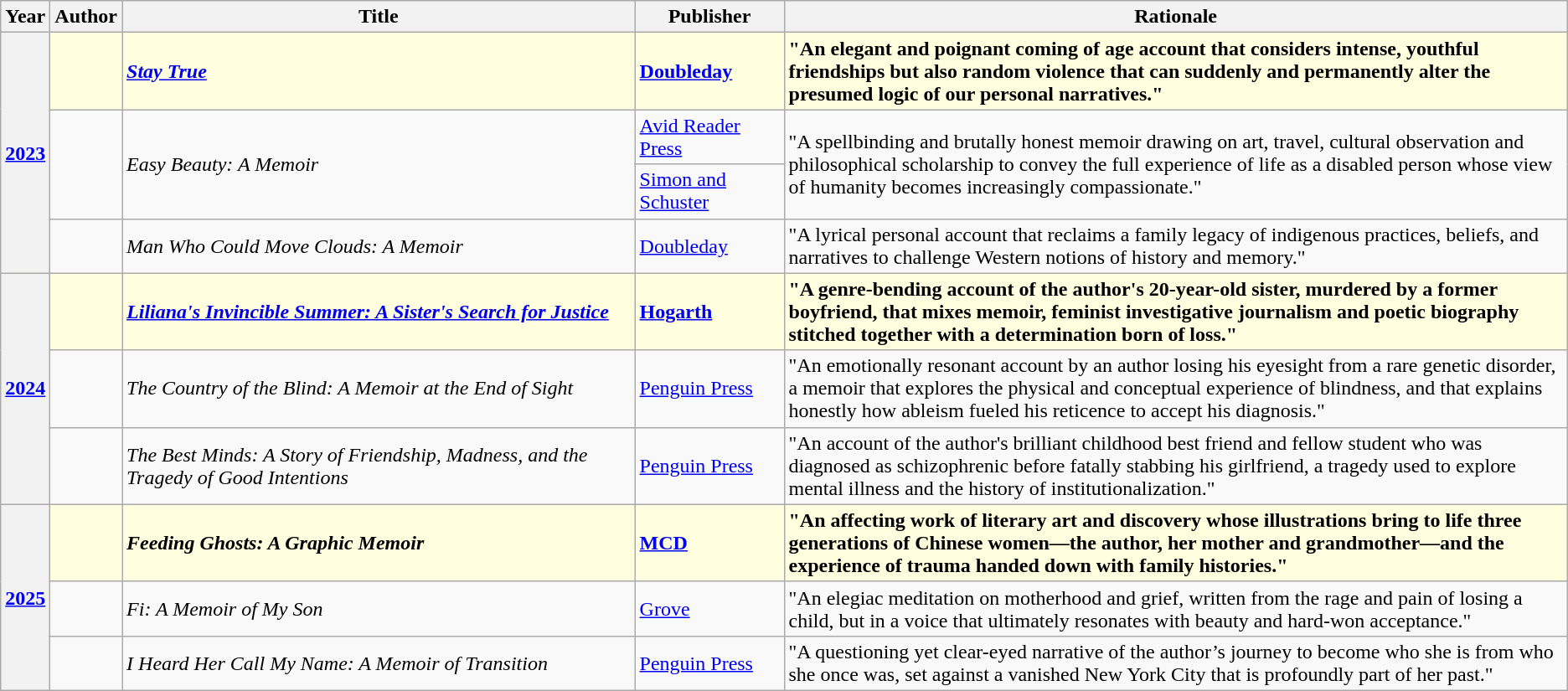<table class="wikitable sortable mw-collapsible">
<tr>
<th>Year</th>
<th>Author</th>
<th>Title</th>
<th>Publisher</th>
<th width=50%>Rationale</th>
</tr>
<tr style="background-color:lightyellow;">
<th rowspan=4><strong><a href='#'>2023</a></strong></th>
<td><strong></strong></td>
<td><strong><em><a href='#'>Stay True</a></em></strong></td>
<td><strong><a href='#'>Doubleday</a></strong></td>
<td><strong>"An elegant and poignant coming of age account that considers intense, youthful friendships but also random violence that can suddenly and permanently alter the presumed logic of our personal narratives."</strong></td>
</tr>
<tr>
<td rowspan=2></td>
<td rowspan=2><em>Easy Beauty: A Memoir</em></td>
<td><a href='#'>Avid Reader Press</a></td>
<td rowspan=2>"A spellbinding and brutally honest memoir drawing on art, travel, cultural observation and philosophical scholarship to convey the full experience of life as a disabled person whose view of humanity becomes increasingly compassionate."</td>
</tr>
<tr>
<td><a href='#'>Simon and Schuster</a></td>
</tr>
<tr>
<td></td>
<td><em>Man Who Could Move Clouds: A Memoir</em></td>
<td><a href='#'>Doubleday</a></td>
<td>"A lyrical personal account that reclaims a family legacy of indigenous practices, beliefs, and narratives to challenge Western notions of history and memory."</td>
</tr>
<tr style="background-color:lightyellow;">
<th rowspan=3><strong><a href='#'>2024</a></strong></th>
<td><strong></strong></td>
<td><strong><em><a href='#'>Liliana's Invincible Summer: A Sister's Search for Justice</a></em></strong></td>
<td><strong><a href='#'>Hogarth</a></strong></td>
<td><strong>"A genre-bending account of the author's 20-year-old sister, murdered by a former boyfriend, that mixes memoir, feminist investigative journalism and poetic biography stitched together with a determination born of loss."</strong></td>
</tr>
<tr>
<td></td>
<td><em>The Country of the Blind: A Memoir at the End of Sight</em></td>
<td><a href='#'>Penguin Press</a></td>
<td>"An emotionally resonant account by an author losing his eyesight from a rare genetic disorder, a memoir that explores the physical and conceptual experience of blindness, and that explains honestly how ableism fueled his reticence to accept his diagnosis."</td>
</tr>
<tr>
<td></td>
<td><em>The Best Minds: A Story of Friendship, Madness, and the Tragedy of Good Intentions</em></td>
<td><a href='#'>Penguin Press</a></td>
<td>"An account of the author's brilliant childhood best friend and fellow student who was diagnosed as schizophrenic before fatally stabbing his girlfriend, a tragedy used to explore mental illness and the history of institutionalization."</td>
</tr>
<tr style="background-color:lightyellow;">
<th rowspan=3><strong><a href='#'>2025</a></strong></th>
<td><strong></strong></td>
<td><strong><em>Feeding Ghosts: A Graphic Memoir</em></strong></td>
<td><strong><a href='#'>MCD</a></strong></td>
<td><strong>"An affecting work of literary art and discovery whose illustrations bring to life three generations of Chinese women—the author, her mother and grandmother—and the experience of trauma handed down with family histories."</strong></td>
</tr>
<tr>
<td></td>
<td><em>Fi: A Memoir of My Son</em></td>
<td><a href='#'>Grove</a></td>
<td>"An elegiac meditation on motherhood and grief, written from the rage and pain of losing a child, but in a voice that ultimately resonates with beauty and hard-won acceptance."</td>
</tr>
<tr>
<td></td>
<td><em>I Heard Her Call My Name: A Memoir of Transition</em></td>
<td><a href='#'>Penguin Press</a></td>
<td>"A questioning yet clear-eyed narrative of the author’s journey to become who she is from who she once was, set against a vanished New York City that is profoundly part of her past."</td>
</tr>
</table>
